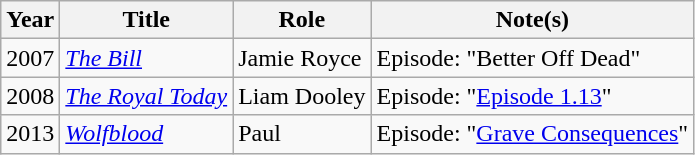<table class="wikitable sortable">
<tr>
<th>Year</th>
<th>Title</th>
<th>Role</th>
<th class="unsortable">Note(s)</th>
</tr>
<tr>
<td>2007</td>
<td><em><a href='#'>The Bill</a></em></td>
<td>Jamie Royce</td>
<td>Episode: "Better Off Dead"</td>
</tr>
<tr>
<td>2008</td>
<td><em><a href='#'>The Royal Today</a></em></td>
<td>Liam Dooley</td>
<td>Episode: "<a href='#'>Episode 1.13</a>"</td>
</tr>
<tr>
<td>2013</td>
<td><em><a href='#'>Wolfblood</a></em></td>
<td>Paul</td>
<td>Episode: "<a href='#'>Grave Consequences</a>"</td>
</tr>
</table>
